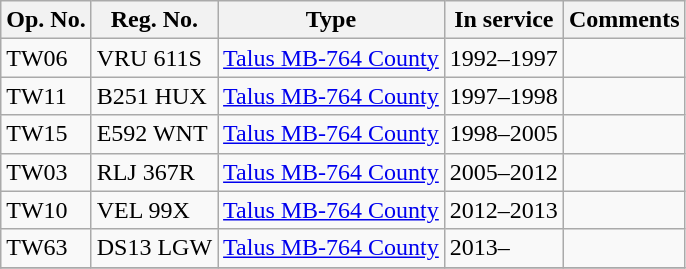<table class="wikitable">
<tr>
<th>Op. No.</th>
<th>Reg. No.</th>
<th>Type</th>
<th>In service</th>
<th>Comments</th>
</tr>
<tr>
<td>TW06</td>
<td>VRU 611S</td>
<td><a href='#'>Talus MB-764 County</a></td>
<td>1992–1997</td>
<td></td>
</tr>
<tr>
<td>TW11</td>
<td>B251 HUX</td>
<td><a href='#'>Talus MB-764 County</a></td>
<td>1997–1998</td>
<td></td>
</tr>
<tr>
<td>TW15</td>
<td>E592 WNT</td>
<td><a href='#'>Talus MB-764 County</a></td>
<td>1998–2005</td>
<td></td>
</tr>
<tr>
<td>TW03</td>
<td>RLJ 367R</td>
<td><a href='#'>Talus MB-764 County</a></td>
<td>2005–2012</td>
<td></td>
</tr>
<tr>
<td>TW10</td>
<td>VEL 99X</td>
<td><a href='#'>Talus MB-764 County</a></td>
<td>2012–2013</td>
<td></td>
</tr>
<tr>
<td>TW63</td>
<td>DS13 LGW</td>
<td><a href='#'>Talus MB-764 County</a></td>
<td>2013–</td>
<td></td>
</tr>
<tr>
</tr>
</table>
